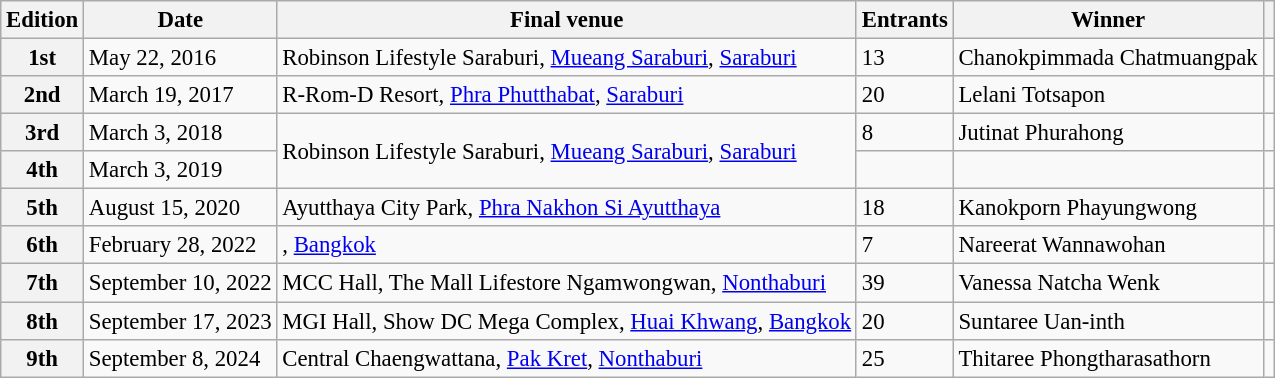<table class="wikitable defaultcenter col2left col3left col5left" style="font-size:95%;">
<tr>
<th>Edition</th>
<th>Date</th>
<th>Final venue</th>
<th>Entrants</th>
<th>Winner</th>
<th></th>
</tr>
<tr>
<th>1st</th>
<td>May 22, 2016</td>
<td>Robinson Lifestyle Saraburi, <a href='#'>Mueang Saraburi</a>, <a href='#'>Saraburi</a></td>
<td>13</td>
<td>Chanokpimmada Chatmuangpak</td>
<td></td>
</tr>
<tr>
<th>2nd</th>
<td>March 19, 2017</td>
<td>R-Rom-D Resort, <a href='#'>Phra Phutthabat</a>, <a href='#'>Saraburi</a></td>
<td>20</td>
<td>Lelani Totsapon</td>
<td></td>
</tr>
<tr>
<th>3rd</th>
<td>March 3, 2018</td>
<td rowspan=2>Robinson Lifestyle Saraburi, <a href='#'>Mueang Saraburi</a>, <a href='#'>Saraburi</a></td>
<td>8</td>
<td>Jutinat Phurahong</td>
<td></td>
</tr>
<tr>
<th>4th</th>
<td>March 3, 2019</td>
<td></td>
<td></td>
<td></td>
</tr>
<tr>
<th>5th</th>
<td>August 15, 2020</td>
<td>Ayutthaya City Park, <a href='#'>Phra Nakhon Si Ayutthaya</a></td>
<td>18</td>
<td>Kanokporn Phayungwong</td>
<td></td>
</tr>
<tr>
<th>6th</th>
<td>February 28, 2022</td>
<td>, <a href='#'>Bangkok</a></td>
<td>7</td>
<td>Nareerat Wannawohan</td>
<td></td>
</tr>
<tr>
<th>7th</th>
<td>September 10, 2022</td>
<td>MCC Hall, The Mall Lifestore Ngamwongwan, <a href='#'>Nonthaburi</a></td>
<td>39</td>
<td>Vanessa Natcha Wenk</td>
<td></td>
</tr>
<tr>
<th>8th</th>
<td>September 17, 2023</td>
<td>MGI Hall, Show DC Mega Complex, <a href='#'>Huai Khwang</a>, <a href='#'>Bangkok</a></td>
<td>20</td>
<td>Suntaree Uan-inth</td>
<td></td>
</tr>
<tr>
<th>9th</th>
<td>September 8, 2024</td>
<td>Central Chaengwattana, <a href='#'>Pak Kret</a>, <a href='#'>Nonthaburi</a></td>
<td>25</td>
<td>Thitaree Phongtharasathorn</td>
<td></td>
</tr>
</table>
